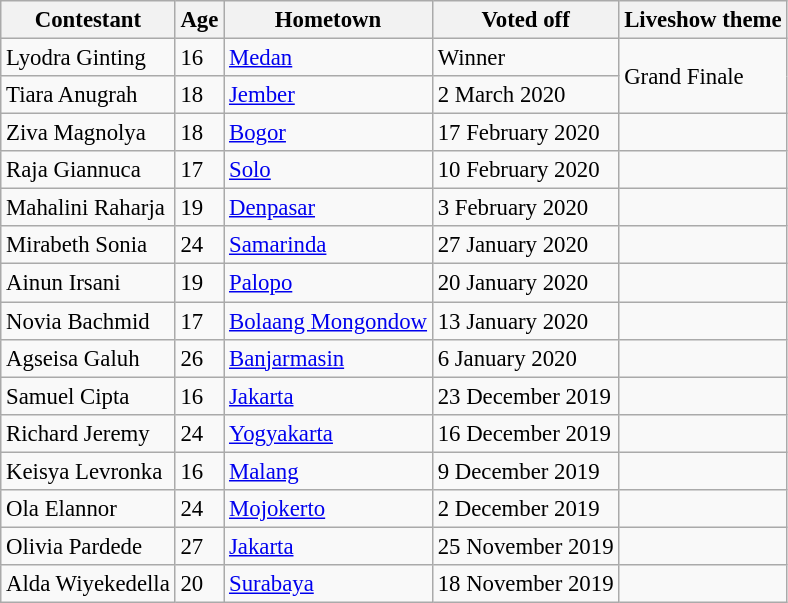<table class="wikitable" style="font-size:95%;">
<tr>
<th>Contestant</th>
<th>Age</th>
<th>Hometown</th>
<th>Voted off</th>
<th>Liveshow theme</th>
</tr>
<tr>
<td>Lyodra Ginting</td>
<td>16</td>
<td><a href='#'>Medan</a></td>
<td>Winner</td>
<td rowspan = "2">Grand Finale</td>
</tr>
<tr>
<td>Tiara Anugrah</td>
<td>18</td>
<td><a href='#'>Jember</a></td>
<td>2 March 2020</td>
</tr>
<tr>
<td>Ziva Magnolya</td>
<td>18</td>
<td><a href='#'>Bogor</a></td>
<td>17 February 2020</td>
<td></td>
</tr>
<tr>
<td>Raja Giannuca</td>
<td>17</td>
<td><a href='#'>Solo</a></td>
<td>10 February 2020</td>
<td></td>
</tr>
<tr>
<td>Mahalini Raharja</td>
<td>19</td>
<td><a href='#'>Denpasar</a></td>
<td>3 February 2020</td>
<td></td>
</tr>
<tr>
<td>Mirabeth Sonia</td>
<td>24</td>
<td><a href='#'>Samarinda</a></td>
<td>27 January 2020</td>
<td></td>
</tr>
<tr>
<td>Ainun Irsani</td>
<td>19</td>
<td><a href='#'>Palopo</a></td>
<td>20 January 2020</td>
<td></td>
</tr>
<tr>
<td>Novia Bachmid</td>
<td>17</td>
<td><a href='#'>Bolaang Mongondow</a></td>
<td>13 January 2020</td>
<td></td>
</tr>
<tr>
<td>Agseisa Galuh</td>
<td>26</td>
<td><a href='#'>Banjarmasin</a></td>
<td>6 January 2020</td>
<td></td>
</tr>
<tr>
<td>Samuel Cipta</td>
<td>16</td>
<td><a href='#'>Jakarta</a></td>
<td>23 December 2019</td>
<td></td>
</tr>
<tr>
<td>Richard Jeremy</td>
<td>24</td>
<td><a href='#'>Yogyakarta</a></td>
<td>16 December 2019</td>
<td></td>
</tr>
<tr>
<td>Keisya Levronka</td>
<td>16</td>
<td><a href='#'>Malang</a></td>
<td>9 December 2019</td>
<td></td>
</tr>
<tr>
<td>Ola Elannor</td>
<td>24</td>
<td><a href='#'>Mojokerto</a></td>
<td>2 December 2019</td>
<td></td>
</tr>
<tr>
<td>Olivia Pardede</td>
<td>27</td>
<td><a href='#'>Jakarta</a></td>
<td>25 November 2019</td>
<td></td>
</tr>
<tr>
<td>Alda Wiyekedella</td>
<td>20</td>
<td><a href='#'>Surabaya</a></td>
<td>18 November 2019</td>
<td></td>
</tr>
</table>
